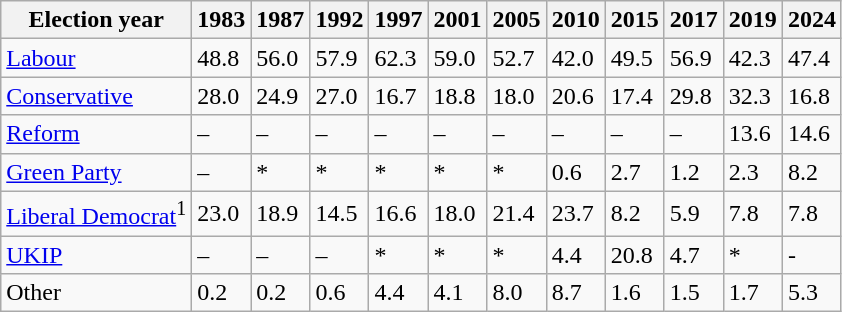<table class="wikitable">
<tr>
<th>Election year</th>
<th>1983</th>
<th>1987</th>
<th>1992</th>
<th>1997</th>
<th>2001</th>
<th>2005</th>
<th>2010</th>
<th>2015</th>
<th>2017</th>
<th>2019</th>
<th>2024</th>
</tr>
<tr>
<td><a href='#'>Labour</a></td>
<td>48.8</td>
<td>56.0</td>
<td>57.9</td>
<td>62.3</td>
<td>59.0</td>
<td>52.7</td>
<td>42.0</td>
<td>49.5</td>
<td>56.9</td>
<td>42.3</td>
<td>47.4</td>
</tr>
<tr>
<td><a href='#'>Conservative</a></td>
<td>28.0</td>
<td>24.9</td>
<td>27.0</td>
<td>16.7</td>
<td>18.8</td>
<td>18.0</td>
<td>20.6</td>
<td>17.4</td>
<td>29.8</td>
<td>32.3</td>
<td>16.8</td>
</tr>
<tr>
<td><a href='#'>Reform</a></td>
<td>–</td>
<td>–</td>
<td>–</td>
<td>–</td>
<td>–</td>
<td>–</td>
<td>–</td>
<td>–</td>
<td>–</td>
<td>13.6</td>
<td>14.6</td>
</tr>
<tr>
<td><a href='#'>Green Party</a></td>
<td>–</td>
<td>*</td>
<td>*</td>
<td>*</td>
<td>*</td>
<td>*</td>
<td>0.6</td>
<td>2.7</td>
<td>1.2</td>
<td>2.3</td>
<td>8.2</td>
</tr>
<tr>
<td><a href='#'>Liberal Democrat</a><sup>1</sup></td>
<td>23.0</td>
<td>18.9</td>
<td>14.5</td>
<td>16.6</td>
<td>18.0</td>
<td>21.4</td>
<td>23.7</td>
<td>8.2</td>
<td>5.9</td>
<td>7.8</td>
<td>7.8</td>
</tr>
<tr>
<td><a href='#'>UKIP</a></td>
<td>–</td>
<td>–</td>
<td>–</td>
<td>*</td>
<td>*</td>
<td>*</td>
<td>4.4</td>
<td>20.8</td>
<td>4.7</td>
<td>*</td>
<td>-</td>
</tr>
<tr>
<td>Other</td>
<td>0.2</td>
<td>0.2</td>
<td>0.6</td>
<td>4.4</td>
<td>4.1</td>
<td>8.0</td>
<td>8.7</td>
<td>1.6</td>
<td>1.5</td>
<td>1.7</td>
<td>5.3</td>
</tr>
</table>
